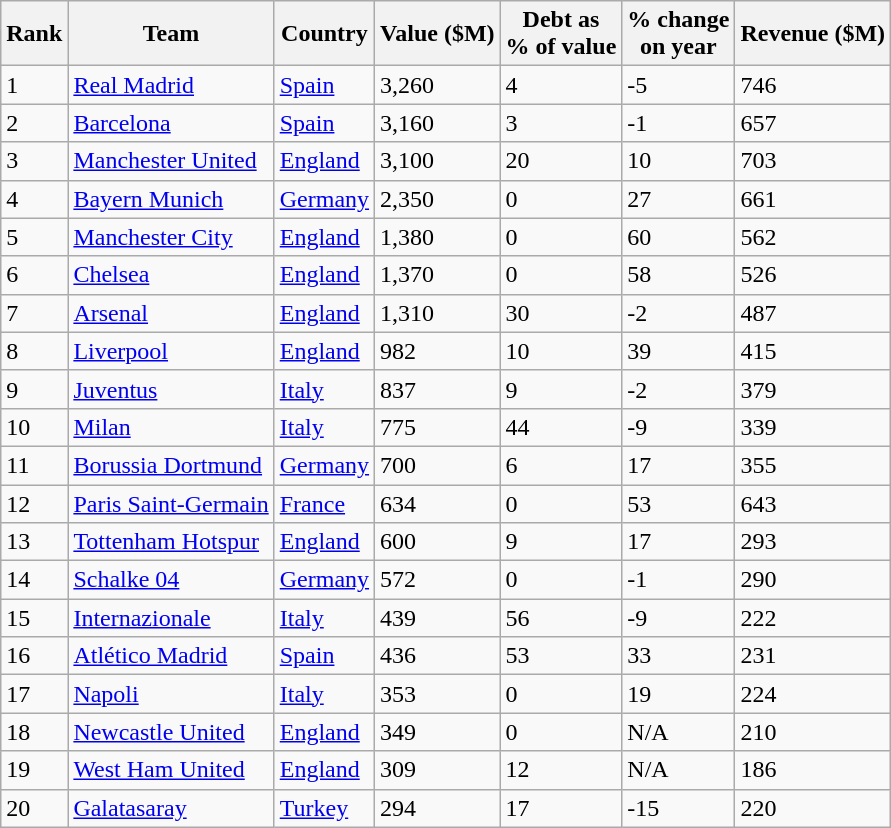<table class="sortable wikitable">
<tr>
<th>Rank</th>
<th>Team</th>
<th>Country</th>
<th>Value ($M)</th>
<th>Debt as<br>% of value</th>
<th>% change<br>on year</th>
<th>Revenue ($M)</th>
</tr>
<tr>
<td>1</td>
<td><a href='#'>Real Madrid</a></td>
<td> <a href='#'>Spain</a></td>
<td>3,260</td>
<td>4</td>
<td>-5</td>
<td>746</td>
</tr>
<tr>
<td>2</td>
<td><a href='#'>Barcelona</a></td>
<td> <a href='#'>Spain</a></td>
<td>3,160</td>
<td>3</td>
<td>-1</td>
<td>657</td>
</tr>
<tr>
<td>3</td>
<td><a href='#'>Manchester United</a></td>
<td> <a href='#'>England</a></td>
<td>3,100</td>
<td>20</td>
<td>10</td>
<td>703</td>
</tr>
<tr>
<td>4</td>
<td><a href='#'>Bayern Munich</a></td>
<td> <a href='#'>Germany</a></td>
<td>2,350</td>
<td>0</td>
<td>27</td>
<td>661</td>
</tr>
<tr>
<td>5</td>
<td><a href='#'>Manchester City</a></td>
<td> <a href='#'>England</a></td>
<td>1,380</td>
<td>0</td>
<td>60</td>
<td>562</td>
</tr>
<tr>
<td>6</td>
<td><a href='#'>Chelsea</a></td>
<td> <a href='#'>England</a></td>
<td>1,370</td>
<td>0</td>
<td>58</td>
<td>526</td>
</tr>
<tr>
<td>7</td>
<td><a href='#'>Arsenal</a></td>
<td> <a href='#'>England</a></td>
<td>1,310</td>
<td>30</td>
<td>-2</td>
<td>487</td>
</tr>
<tr>
<td>8</td>
<td><a href='#'>Liverpool</a></td>
<td> <a href='#'>England</a></td>
<td>982</td>
<td>10</td>
<td>39</td>
<td>415</td>
</tr>
<tr>
<td>9</td>
<td><a href='#'>Juventus</a></td>
<td> <a href='#'>Italy</a></td>
<td>837</td>
<td>9</td>
<td>-2</td>
<td>379</td>
</tr>
<tr>
<td>10</td>
<td><a href='#'>Milan</a></td>
<td> <a href='#'>Italy</a></td>
<td>775</td>
<td>44</td>
<td>-9</td>
<td>339</td>
</tr>
<tr>
<td>11</td>
<td><a href='#'>Borussia Dortmund</a></td>
<td> <a href='#'>Germany</a></td>
<td>700</td>
<td>6</td>
<td>17</td>
<td>355</td>
</tr>
<tr>
<td>12</td>
<td><a href='#'>Paris Saint-Germain</a></td>
<td> <a href='#'>France</a></td>
<td>634</td>
<td>0</td>
<td>53</td>
<td>643</td>
</tr>
<tr>
<td>13</td>
<td><a href='#'>Tottenham Hotspur</a></td>
<td> <a href='#'>England</a></td>
<td>600</td>
<td>9</td>
<td>17</td>
<td>293</td>
</tr>
<tr>
<td>14</td>
<td><a href='#'>Schalke 04</a></td>
<td> <a href='#'>Germany</a></td>
<td>572</td>
<td>0</td>
<td>-1</td>
<td>290</td>
</tr>
<tr>
<td>15</td>
<td><a href='#'>Internazionale</a></td>
<td> <a href='#'>Italy</a></td>
<td>439</td>
<td>56</td>
<td>-9</td>
<td>222</td>
</tr>
<tr>
<td>16</td>
<td><a href='#'>Atlético Madrid</a></td>
<td> <a href='#'>Spain</a></td>
<td>436</td>
<td>53</td>
<td>33</td>
<td>231</td>
</tr>
<tr>
<td>17</td>
<td><a href='#'>Napoli</a></td>
<td> <a href='#'>Italy</a></td>
<td>353</td>
<td>0</td>
<td>19</td>
<td>224</td>
</tr>
<tr>
<td>18</td>
<td><a href='#'>Newcastle United</a></td>
<td> <a href='#'>England</a></td>
<td>349</td>
<td>0</td>
<td>N/A</td>
<td>210</td>
</tr>
<tr>
<td>19</td>
<td><a href='#'>West Ham United</a></td>
<td> <a href='#'>England</a></td>
<td>309</td>
<td>12</td>
<td>N/A</td>
<td>186</td>
</tr>
<tr>
<td>20</td>
<td><a href='#'>Galatasaray</a></td>
<td> <a href='#'>Turkey</a></td>
<td>294</td>
<td>17</td>
<td>-15</td>
<td>220</td>
</tr>
</table>
